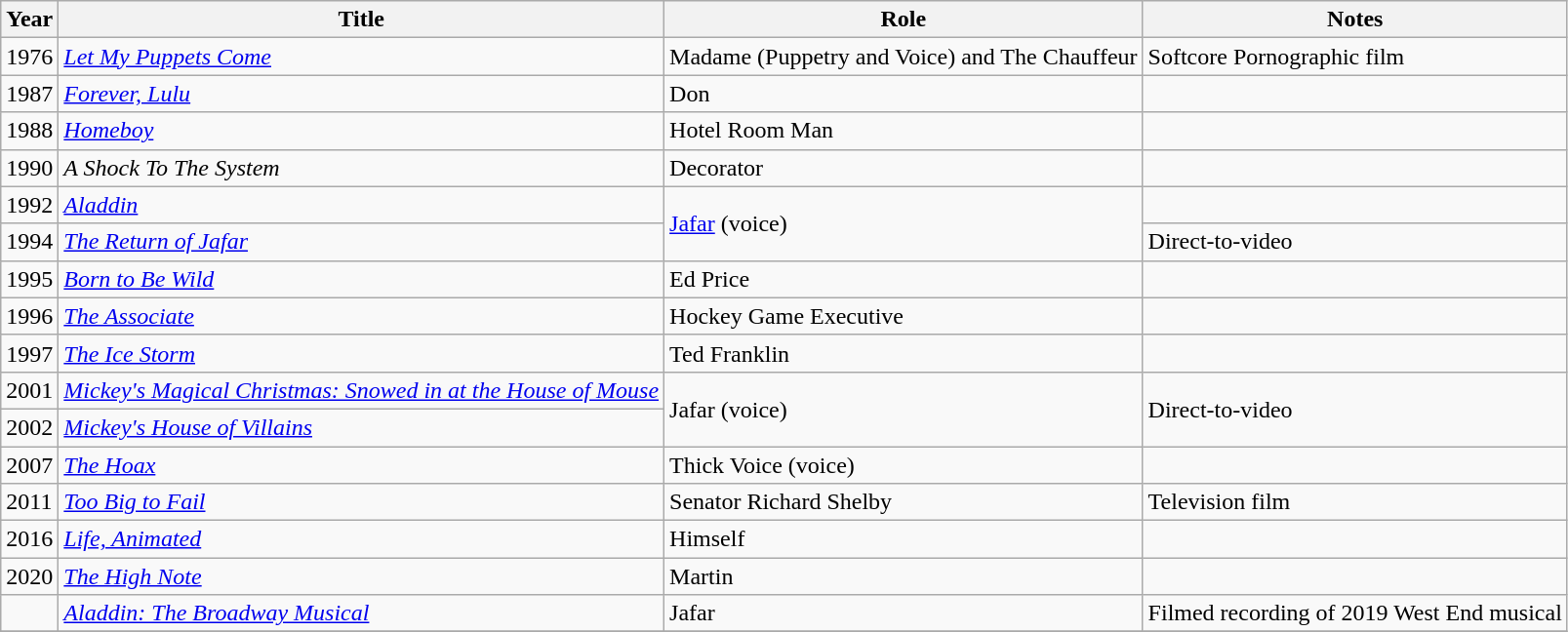<table class="wikitable">
<tr>
<th>Year</th>
<th>Title</th>
<th>Role</th>
<th>Notes</th>
</tr>
<tr>
<td>1976</td>
<td><em><a href='#'>Let My Puppets Come</a></em></td>
<td>Madame (Puppetry and Voice) and The Chauffeur</td>
<td>Softcore Pornographic film</td>
</tr>
<tr>
<td>1987</td>
<td><em><a href='#'>Forever, Lulu</a></em></td>
<td>Don</td>
<td></td>
</tr>
<tr>
<td>1988</td>
<td><em><a href='#'>Homeboy</a></em></td>
<td>Hotel Room Man</td>
<td></td>
</tr>
<tr>
<td>1990</td>
<td><em>A Shock To The System</em></td>
<td>Decorator</td>
<td></td>
</tr>
<tr>
<td>1992</td>
<td><em><a href='#'>Aladdin</a></em></td>
<td rowspan="2"><a href='#'>Jafar</a> (voice)</td>
<td></td>
</tr>
<tr>
<td>1994</td>
<td><em><a href='#'>The Return of Jafar</a></em></td>
<td>Direct-to-video</td>
</tr>
<tr>
<td>1995</td>
<td><em><a href='#'>Born to Be Wild</a></em></td>
<td>Ed Price</td>
<td></td>
</tr>
<tr>
<td>1996</td>
<td><em><a href='#'>The Associate</a></em></td>
<td>Hockey Game Executive</td>
<td></td>
</tr>
<tr>
<td>1997</td>
<td><em><a href='#'>The Ice Storm</a></em></td>
<td>Ted Franklin</td>
<td></td>
</tr>
<tr>
<td>2001</td>
<td><em><a href='#'>Mickey's Magical Christmas: Snowed in at the House of Mouse</a></em></td>
<td rowspan="2">Jafar (voice)</td>
<td rowspan="2">Direct-to-video</td>
</tr>
<tr>
<td>2002</td>
<td><em><a href='#'>Mickey's House of Villains</a></em></td>
</tr>
<tr>
<td>2007</td>
<td><em><a href='#'>The Hoax</a></em></td>
<td>Thick Voice (voice)</td>
<td></td>
</tr>
<tr>
<td>2011</td>
<td><em><a href='#'>Too Big to Fail</a></em></td>
<td>Senator Richard Shelby</td>
<td>Television film</td>
</tr>
<tr>
<td>2016</td>
<td><em><a href='#'>Life, Animated</a></em></td>
<td>Himself</td>
<td></td>
</tr>
<tr>
<td>2020</td>
<td><em><a href='#'>The High Note</a></em></td>
<td>Martin</td>
<td></td>
</tr>
<tr>
<td></td>
<td><em><a href='#'>Aladdin: The Broadway Musical</a></em></td>
<td>Jafar</td>
<td>Filmed recording of 2019 West End musical</td>
</tr>
<tr>
</tr>
</table>
